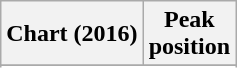<table class="wikitable sortable plainrowheaders" style="text-align:center">
<tr>
<th scope="col">Chart (2016)</th>
<th scope="col">Peak<br> position</th>
</tr>
<tr>
</tr>
<tr>
</tr>
<tr>
</tr>
<tr>
</tr>
<tr>
</tr>
<tr>
</tr>
<tr>
</tr>
<tr>
</tr>
<tr>
</tr>
<tr>
</tr>
</table>
